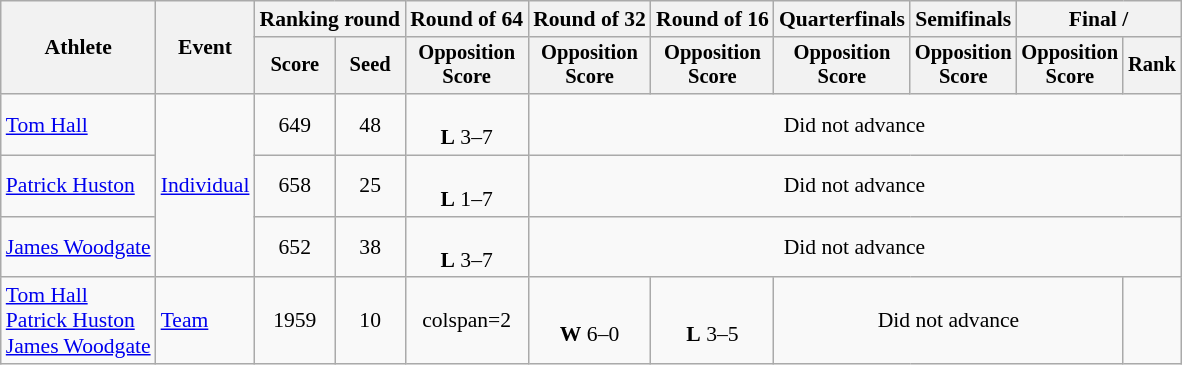<table class=wikitable style="font-size:90%; text-align:center;">
<tr>
<th rowspan=2>Athlete</th>
<th rowspan=2>Event</th>
<th colspan=2>Ranking round</th>
<th>Round of 64</th>
<th>Round of 32</th>
<th>Round of 16</th>
<th>Quarterfinals</th>
<th>Semifinals</th>
<th colspan=2>Final / </th>
</tr>
<tr style=font-size:95%>
<th>Score</th>
<th>Seed</th>
<th>Opposition<br>Score</th>
<th>Opposition<br>Score</th>
<th>Opposition<br>Score</th>
<th>Opposition<br>Score</th>
<th>Opposition<br>Score</th>
<th>Opposition<br>Score</th>
<th>Rank</th>
</tr>
<tr>
<td align=left><a href='#'>Tom Hall</a></td>
<td align=left rowspan=3><a href='#'>Individual</a></td>
<td>649</td>
<td>48</td>
<td><br><strong>L</strong> 3–7</td>
<td colspan=6>Did not advance</td>
</tr>
<tr>
<td align=left><a href='#'>Patrick Huston</a></td>
<td>658</td>
<td>25</td>
<td><br> <strong>L</strong> 1–7</td>
<td colspan=6>Did not advance</td>
</tr>
<tr>
<td align=left><a href='#'>James Woodgate</a></td>
<td>652</td>
<td>38</td>
<td><br><strong>L</strong> 3–7</td>
<td colspan=6>Did not advance</td>
</tr>
<tr>
<td align=left><a href='#'>Tom Hall</a><br><a href='#'>Patrick Huston</a><br><a href='#'>James Woodgate</a></td>
<td align=left><a href='#'>Team</a></td>
<td>1959</td>
<td>10</td>
<td>colspan=2 </td>
<td><br><strong>W</strong> 6–0</td>
<td><br><strong>L</strong> 3–5</td>
<td colspan=3>Did not advance</td>
</tr>
</table>
